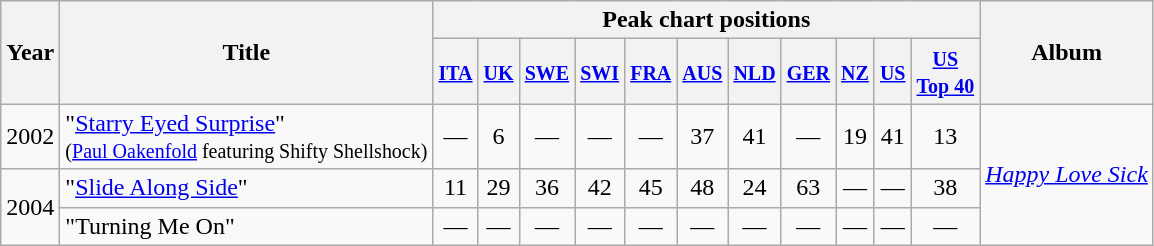<table class="wikitable">
<tr>
<th rowspan="2">Year</th>
<th rowspan="2">Title</th>
<th colspan="11">Peak chart positions</th>
<th rowspan="2">Album</th>
</tr>
<tr>
<th><small><a href='#'>ITA</a></small><br></th>
<th><small><a href='#'>UK</a></small><br></th>
<th><small><a href='#'>SWE</a></small><br></th>
<th><small><a href='#'>SWI</a></small><br></th>
<th><small><a href='#'>FRA</a></small><br></th>
<th><small><a href='#'>AUS</a></small><br></th>
<th><small><a href='#'>NLD</a></small><br></th>
<th><small><a href='#'>GER</a></small><br></th>
<th><small><a href='#'>NZ</a></small><br></th>
<th><small><a href='#'>US</a><br></small></th>
<th><small><a href='#'>US<br>Top 40</a><br></small></th>
</tr>
<tr>
<td>2002</td>
<td>"<a href='#'>Starry Eyed Surprise</a>"<small><br>(<a href='#'>Paul Oakenfold</a> featuring Shifty Shellshock)</small></td>
<td align="center">—</td>
<td align="center">6</td>
<td align="center">—</td>
<td align="center">—</td>
<td align="center">—</td>
<td align="center">37</td>
<td align="center">41</td>
<td align="center">—</td>
<td align="center">19</td>
<td align="center">41</td>
<td align="center">13</td>
<td rowspan=3><em><a href='#'>Happy Love Sick</a></em></td>
</tr>
<tr>
<td rowspan="2">2004</td>
<td>"<a href='#'>Slide Along Side</a>"</td>
<td align="center">11</td>
<td align="center">29</td>
<td align="center">36</td>
<td align="center">42</td>
<td align="center">45</td>
<td align="center">48</td>
<td align="center">24</td>
<td align="center">63</td>
<td align="center">—</td>
<td align="center">—</td>
<td align="center">38</td>
</tr>
<tr>
<td>"Turning Me On"</td>
<td align="center">—</td>
<td align="center">—</td>
<td align="center">—</td>
<td align="center">—</td>
<td align="center">—</td>
<td align="center">—</td>
<td align="center">—</td>
<td align="center">—</td>
<td align="center">—</td>
<td align="center">—</td>
<td align="center">—</td>
</tr>
</table>
